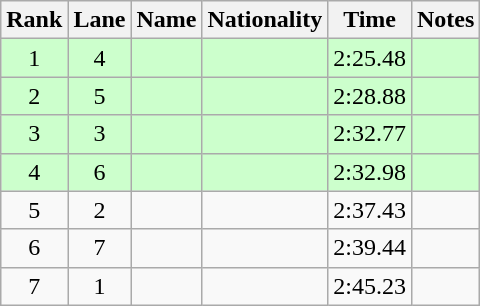<table class="wikitable sortable" style="text-align:center">
<tr>
<th>Rank</th>
<th>Lane</th>
<th>Name</th>
<th>Nationality</th>
<th>Time</th>
<th>Notes</th>
</tr>
<tr bgcolor=ccffcc>
<td>1</td>
<td>4</td>
<td align=left></td>
<td align=left></td>
<td>2:25.48</td>
<td><strong></strong></td>
</tr>
<tr bgcolor=ccffcc>
<td>2</td>
<td>5</td>
<td align=left></td>
<td align=left></td>
<td>2:28.88</td>
<td><strong></strong></td>
</tr>
<tr bgcolor=ccffcc>
<td>3</td>
<td>3</td>
<td align=left></td>
<td align=left></td>
<td>2:32.77</td>
<td><strong></strong></td>
</tr>
<tr bgcolor=ccffcc>
<td>4</td>
<td>6</td>
<td align=left></td>
<td align=left></td>
<td>2:32.98</td>
<td><strong></strong></td>
</tr>
<tr>
<td>5</td>
<td>2</td>
<td align=left></td>
<td align=left></td>
<td>2:37.43</td>
<td></td>
</tr>
<tr>
<td>6</td>
<td>7</td>
<td align=left></td>
<td align=left></td>
<td>2:39.44</td>
<td></td>
</tr>
<tr>
<td>7</td>
<td>1</td>
<td align=left></td>
<td align=left></td>
<td>2:45.23</td>
<td></td>
</tr>
</table>
